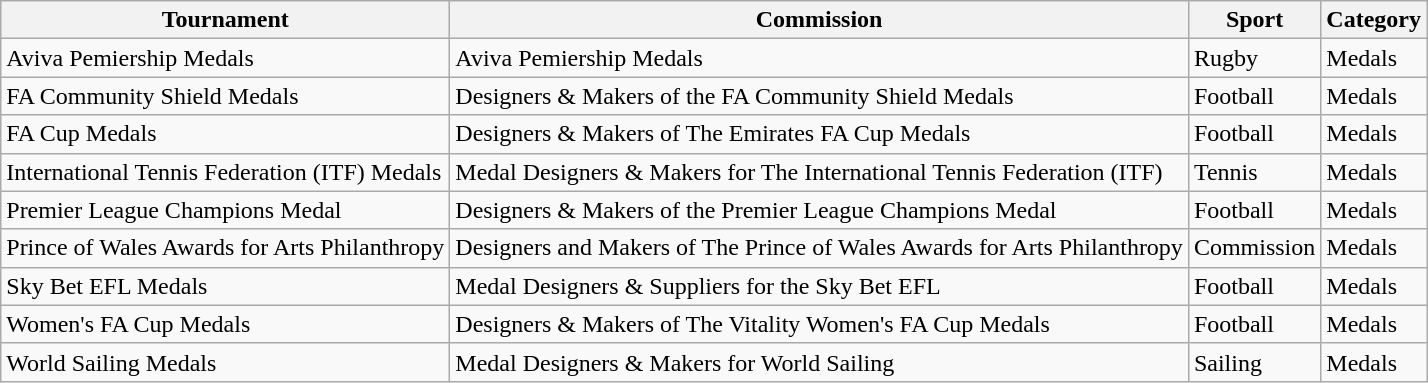<table class="wikitable">
<tr>
<th>Tournament</th>
<th>Commission</th>
<th>Sport</th>
<th>Category</th>
</tr>
<tr>
<td>Aviva Pemiership Medals</td>
<td>Aviva Pemiership Medals</td>
<td>Rugby</td>
<td>Medals</td>
</tr>
<tr>
<td>FA Community Shield Medals</td>
<td>Designers & Makers of the FA Community Shield Medals</td>
<td>Football</td>
<td>Medals</td>
</tr>
<tr>
<td>FA Cup Medals</td>
<td>Designers & Makers of The Emirates FA Cup Medals</td>
<td>Football</td>
<td>Medals</td>
</tr>
<tr>
<td>International Tennis Federation (ITF) Medals</td>
<td>Medal Designers & Makers for The International Tennis Federation (ITF)</td>
<td>Tennis</td>
<td>Medals</td>
</tr>
<tr>
<td>Premier League Champions Medal</td>
<td>Designers & Makers of the Premier League Champions Medal</td>
<td>Football</td>
<td>Medals</td>
</tr>
<tr>
<td>Prince of Wales Awards for Arts Philanthropy</td>
<td>Designers and Makers of The Prince of Wales Awards for Arts Philanthropy</td>
<td>Commission</td>
<td>Medals</td>
</tr>
<tr>
<td>Sky Bet EFL Medals</td>
<td>Medal Designers & Suppliers for the Sky Bet EFL</td>
<td>Football</td>
<td>Medals</td>
</tr>
<tr>
<td>Women's FA Cup Medals</td>
<td>Designers & Makers of The Vitality Women's FA Cup Medals</td>
<td>Football</td>
<td>Medals</td>
</tr>
<tr>
<td>World Sailing Medals</td>
<td>Medal Designers & Makers for World Sailing</td>
<td>Sailing</td>
<td>Medals</td>
</tr>
</table>
